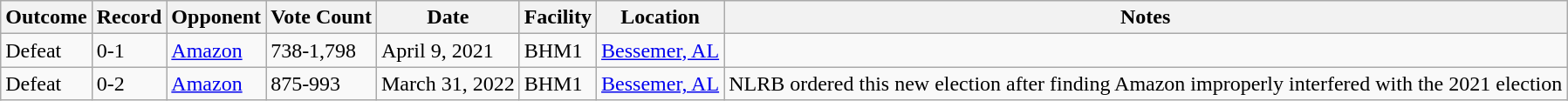<table class="wikitable">
<tr>
<th>Outcome</th>
<th>Record</th>
<th>Opponent</th>
<th>Vote Count</th>
<th>Date</th>
<th>Facility</th>
<th>Location</th>
<th>Notes</th>
</tr>
<tr>
<td>Defeat</td>
<td>0-1</td>
<td><a href='#'>Amazon</a></td>
<td>738-1,798</td>
<td>April 9, 2021</td>
<td>BHM1</td>
<td><a href='#'>Bessemer, AL</a></td>
<td></td>
</tr>
<tr>
<td>Defeat</td>
<td>0-2</td>
<td><a href='#'>Amazon</a></td>
<td>875-993</td>
<td>March 31, 2022</td>
<td>BHM1</td>
<td><a href='#'>Bessemer, AL</a></td>
<td>NLRB ordered this new election after finding Amazon improperly interfered with the 2021 election</td>
</tr>
</table>
